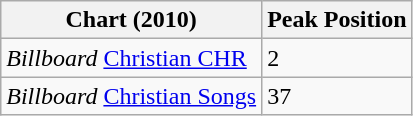<table class="wikitable">
<tr>
<th>Chart (2010)</th>
<th>Peak Position</th>
</tr>
<tr>
<td><em>Billboard</em> <a href='#'>Christian CHR</a></td>
<td>2</td>
</tr>
<tr>
<td><em>Billboard</em> <a href='#'>Christian Songs</a></td>
<td>37</td>
</tr>
</table>
